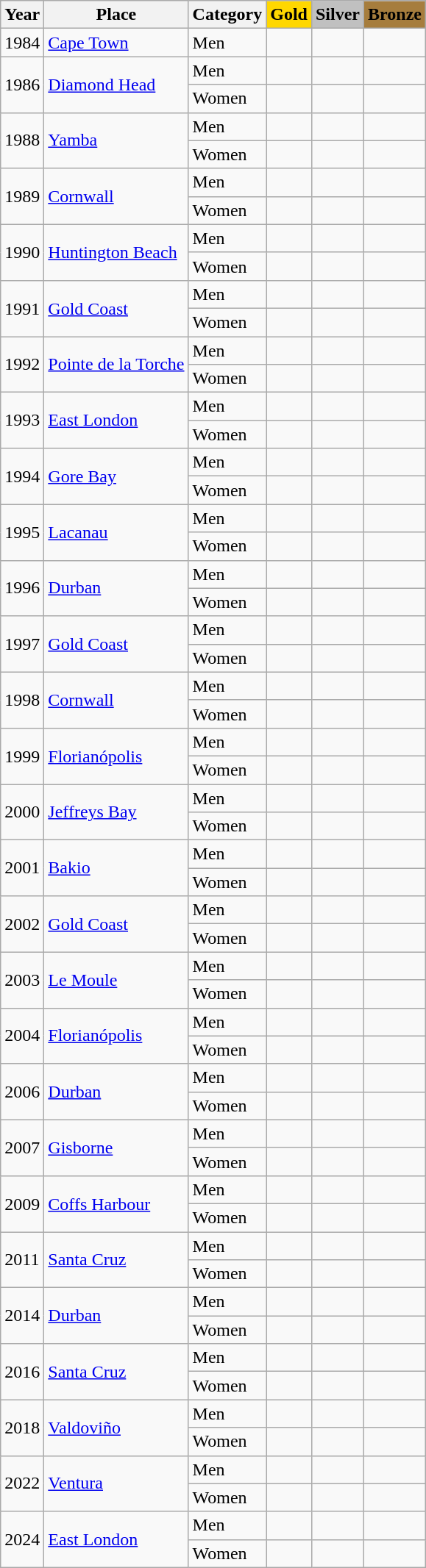<table class="wikitable">
<tr>
<th align="center"><strong>Year</strong></th>
<th align="center"><strong>Place</strong></th>
<th align="center"><strong>Category</strong></th>
<td !align="center" bgcolor="gold" colspan="1"><strong>Gold</strong></td>
<td !align="center" bgcolor="silver" colspan="1"><strong>Silver</strong></td>
<td !align="center" bgcolor="#a67d3d" colspan="1"><strong>Bronze</strong></td>
</tr>
<tr>
<td>1984</td>
<td> <a href='#'>Cape Town</a></td>
<td>Men</td>
<td></td>
<td></td>
<td></td>
</tr>
<tr>
<td rowspan=2>1986</td>
<td rowspan=2> <a href='#'>Diamond Head</a></td>
<td>Men</td>
<td></td>
<td></td>
<td></td>
</tr>
<tr>
<td>Women</td>
<td></td>
<td></td>
<td></td>
</tr>
<tr>
<td rowspan=2>1988</td>
<td rowspan=2> <a href='#'>Yamba</a></td>
<td>Men</td>
<td></td>
<td></td>
<td></td>
</tr>
<tr>
<td>Women</td>
<td></td>
<td></td>
<td></td>
</tr>
<tr>
<td rowspan=2>1989</td>
<td rowspan=2> <a href='#'>Cornwall</a></td>
<td>Men</td>
<td></td>
<td></td>
<td></td>
</tr>
<tr>
<td>Women</td>
<td></td>
<td></td>
<td></td>
</tr>
<tr>
<td rowspan=2>1990</td>
<td rowspan=2> <a href='#'>Huntington Beach</a></td>
<td>Men</td>
<td></td>
<td></td>
<td></td>
</tr>
<tr>
<td>Women</td>
<td></td>
<td></td>
<td></td>
</tr>
<tr>
<td rowspan=2>1991</td>
<td rowspan=2> <a href='#'>Gold Coast</a></td>
<td>Men</td>
<td></td>
<td></td>
<td></td>
</tr>
<tr>
<td>Women</td>
<td></td>
<td></td>
<td></td>
</tr>
<tr>
<td rowspan=2>1992</td>
<td rowspan=2> <a href='#'>Pointe de la Torche</a></td>
<td>Men</td>
<td></td>
<td></td>
<td></td>
</tr>
<tr>
<td>Women</td>
<td></td>
<td></td>
<td></td>
</tr>
<tr>
<td rowspan=2>1993</td>
<td rowspan=2> <a href='#'>East London</a></td>
<td>Men</td>
<td></td>
<td></td>
<td></td>
</tr>
<tr>
<td>Women</td>
<td></td>
<td></td>
<td></td>
</tr>
<tr>
<td rowspan=2>1994</td>
<td rowspan=2> <a href='#'>Gore Bay</a></td>
<td>Men</td>
<td></td>
<td></td>
<td></td>
</tr>
<tr>
<td>Women</td>
<td></td>
<td></td>
<td></td>
</tr>
<tr>
<td rowspan=2>1995</td>
<td rowspan=2> <a href='#'>Lacanau</a></td>
<td>Men</td>
<td></td>
<td></td>
<td></td>
</tr>
<tr>
<td>Women</td>
<td></td>
<td></td>
<td></td>
</tr>
<tr>
<td rowspan=2>1996</td>
<td rowspan=2> <a href='#'>Durban</a></td>
<td>Men</td>
<td></td>
<td></td>
<td></td>
</tr>
<tr>
<td>Women</td>
<td></td>
<td></td>
<td></td>
</tr>
<tr>
<td rowspan=2>1997</td>
<td rowspan=2> <a href='#'>Gold Coast</a></td>
<td>Men</td>
<td></td>
<td></td>
<td></td>
</tr>
<tr>
<td>Women</td>
<td></td>
<td></td>
<td></td>
</tr>
<tr>
<td rowspan=2>1998</td>
<td rowspan=2> <a href='#'>Cornwall</a></td>
<td>Men</td>
<td></td>
<td></td>
<td></td>
</tr>
<tr>
<td>Women</td>
<td></td>
<td></td>
<td></td>
</tr>
<tr>
<td rowspan=2>1999</td>
<td rowspan=2> <a href='#'>Florianópolis</a></td>
<td>Men</td>
<td></td>
<td></td>
<td></td>
</tr>
<tr>
<td>Women</td>
<td></td>
<td></td>
<td></td>
</tr>
<tr>
<td rowspan=2>2000</td>
<td rowspan=2> <a href='#'>Jeffreys Bay</a></td>
<td>Men</td>
<td></td>
<td></td>
<td></td>
</tr>
<tr>
<td>Women</td>
<td></td>
<td></td>
<td></td>
</tr>
<tr>
<td rowspan=2>2001</td>
<td rowspan=2> <a href='#'>Bakio</a></td>
<td>Men</td>
<td></td>
<td></td>
<td></td>
</tr>
<tr>
<td>Women</td>
<td></td>
<td></td>
<td></td>
</tr>
<tr>
<td rowspan=2>2002</td>
<td rowspan=2> <a href='#'>Gold Coast</a></td>
<td>Men</td>
<td></td>
<td></td>
<td></td>
</tr>
<tr>
<td>Women</td>
<td></td>
<td></td>
<td></td>
</tr>
<tr>
<td rowspan=2>2003</td>
<td rowspan=2> <a href='#'>Le Moule</a></td>
<td>Men</td>
<td></td>
<td></td>
<td></td>
</tr>
<tr>
<td>Women</td>
<td></td>
<td></td>
<td></td>
</tr>
<tr>
<td rowspan=2>2004</td>
<td rowspan=2> <a href='#'>Florianópolis</a></td>
<td>Men</td>
<td></td>
<td></td>
<td></td>
</tr>
<tr>
<td>Women</td>
<td></td>
<td></td>
<td></td>
</tr>
<tr>
<td rowspan=2>2006</td>
<td rowspan=2> <a href='#'>Durban</a></td>
<td>Men</td>
<td></td>
<td></td>
<td></td>
</tr>
<tr>
<td>Women</td>
<td></td>
<td></td>
<td></td>
</tr>
<tr>
<td rowspan=2>2007</td>
<td rowspan=2> <a href='#'>Gisborne</a></td>
<td>Men</td>
<td></td>
<td></td>
<td></td>
</tr>
<tr>
<td>Women</td>
<td></td>
<td></td>
<td></td>
</tr>
<tr>
<td rowspan=2>2009</td>
<td rowspan=2> <a href='#'>Coffs Harbour</a></td>
<td>Men</td>
<td></td>
<td></td>
<td></td>
</tr>
<tr>
<td>Women</td>
<td></td>
<td></td>
<td></td>
</tr>
<tr>
<td rowspan=2>2011</td>
<td rowspan=2> <a href='#'>Santa Cruz</a></td>
<td>Men</td>
<td></td>
<td></td>
<td></td>
</tr>
<tr>
<td>Women</td>
<td></td>
<td></td>
<td></td>
</tr>
<tr>
<td rowspan=2>2014</td>
<td rowspan=2> <a href='#'>Durban</a></td>
<td>Men</td>
<td></td>
<td></td>
<td></td>
</tr>
<tr>
<td>Women</td>
<td></td>
<td></td>
<td></td>
</tr>
<tr>
<td rowspan=2>2016</td>
<td rowspan=2> <a href='#'>Santa Cruz</a></td>
<td>Men</td>
<td></td>
<td></td>
<td></td>
</tr>
<tr>
<td>Women</td>
<td></td>
<td></td>
<td></td>
</tr>
<tr>
<td rowspan=2>2018</td>
<td rowspan=2> <a href='#'>Valdoviño</a></td>
<td>Men</td>
<td></td>
<td></td>
<td></td>
</tr>
<tr>
<td>Women</td>
<td></td>
<td></td>
<td></td>
</tr>
<tr>
<td rowspan=2>2022</td>
<td rowspan=2> <a href='#'>Ventura</a></td>
<td>Men</td>
<td></td>
<td></td>
<td></td>
</tr>
<tr>
<td>Women</td>
<td></td>
<td></td>
<td></td>
</tr>
<tr>
<td rowspan=2>2024</td>
<td rowspan=2> <a href='#'>East London</a></td>
<td>Men</td>
<td></td>
<td></td>
<td></td>
</tr>
<tr>
<td>Women</td>
<td></td>
<td></td>
<td></td>
</tr>
</table>
